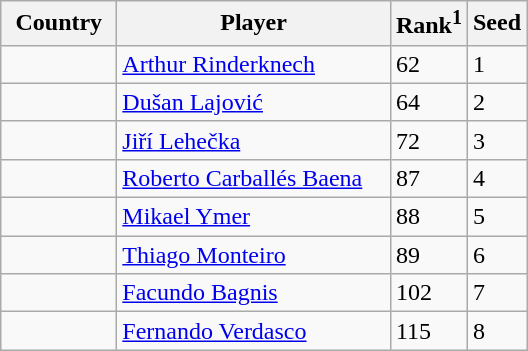<table class="sortable wikitable">
<tr>
<th width="70">Country</th>
<th width="175">Player</th>
<th>Rank<sup>1</sup></th>
<th>Seed</th>
</tr>
<tr>
<td></td>
<td><a href='#'>Arthur Rinderknech</a></td>
<td>62</td>
<td>1</td>
</tr>
<tr>
<td></td>
<td><a href='#'>Dušan Lajović</a></td>
<td>64</td>
<td>2</td>
</tr>
<tr>
<td></td>
<td><a href='#'>Jiří Lehečka</a></td>
<td>72</td>
<td>3</td>
</tr>
<tr>
<td></td>
<td><a href='#'>Roberto Carballés Baena</a></td>
<td>87</td>
<td>4</td>
</tr>
<tr>
<td></td>
<td><a href='#'>Mikael Ymer</a></td>
<td>88</td>
<td>5</td>
</tr>
<tr>
<td></td>
<td><a href='#'>Thiago Monteiro</a></td>
<td>89</td>
<td>6</td>
</tr>
<tr>
<td></td>
<td><a href='#'>Facundo Bagnis</a></td>
<td>102</td>
<td>7</td>
</tr>
<tr>
<td></td>
<td><a href='#'>Fernando Verdasco</a></td>
<td>115</td>
<td>8</td>
</tr>
</table>
